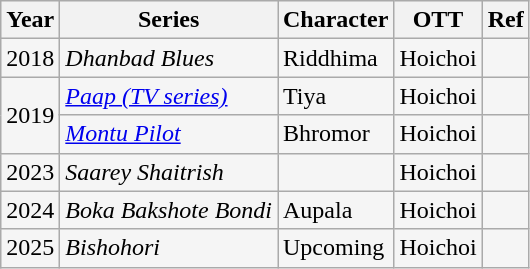<table Class="wikitable sortable" style="background: #F5F5F5;">
<tr>
<th>Year</th>
<th>Series</th>
<th>Character</th>
<th>OTT</th>
<th>Ref</th>
</tr>
<tr>
<td>2018</td>
<td><em>Dhanbad Blues</em></td>
<td>Riddhima</td>
<td>Hoichoi</td>
<td></td>
</tr>
<tr>
<td rowspan="2">2019</td>
<td><em><a href='#'>Paap (TV series)</a></em></td>
<td>Tiya</td>
<td>Hoichoi</td>
<td></td>
</tr>
<tr>
<td><em><a href='#'>Montu Pilot</a></em></td>
<td>Bhromor</td>
<td>Hoichoi</td>
<td></td>
</tr>
<tr>
<td>2023</td>
<td><em>Saarey Shaitrish</em></td>
<td></td>
<td>Hoichoi</td>
<td></td>
</tr>
<tr>
<td>2024</td>
<td><em>Boka Bakshote Bondi</em></td>
<td>Aupala</td>
<td>Hoichoi</td>
<td></td>
</tr>
<tr>
<td>2025</td>
<td><em>Bishohori</em></td>
<td>Upcoming</td>
<td>Hoichoi</td>
<td></td>
</tr>
</table>
